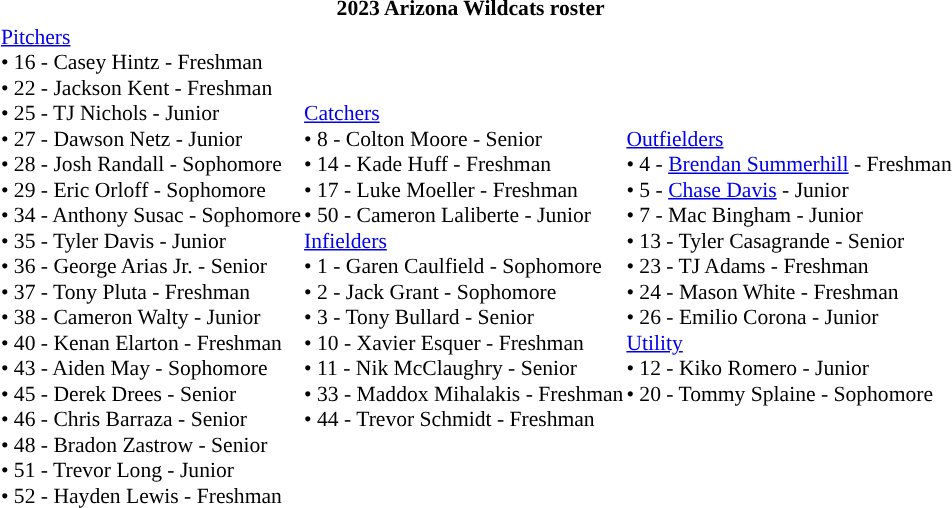<table class="toccolours" style="border-collapse:collapse; font-size:90%;">
<tr>
<th colspan="9">2023 Arizona Wildcats roster</th>
</tr>
<tr>
<td width="03"> </td>
<td valign="top"></td>
<td><a href='#'>Pitchers</a><br>• 16 - Casey Hintz - Freshman<br>• 22 - Jackson Kent - Freshman<br>• 25 - TJ Nichols - Junior<br>• 27 - Dawson Netz - Junior<br>• 28 - Josh Randall - Sophomore<br>• 29 - Eric Orloff - Sophomore<br>• 34 - Anthony Susac - Sophomore<br>• 35 - Tyler Davis - Junior<br>• 36 - George Arias Jr. - Senior<br>• 37 - Tony Pluta - Freshman<br>• 38 - Cameron Walty - Junior<br>• 40 - Kenan Elarton - Freshman<br>• 43 - Aiden May - Sophomore<br>• 45 - Derek Drees - Senior<br>• 46 - Chris Barraza - Senior<br>• 48 - Bradon Zastrow - Senior<br>• 51 - Trevor Long - Junior<br>• 52 - Hayden Lewis - Freshman</td>
<td><a href='#'>Catchers</a><br>• 8 - Colton Moore - Senior<br>• 14 - Kade Huff - Freshman<br>• 17 - Luke Moeller - Freshman<br>• 50 - Cameron Laliberte - Junior<br><a href='#'>Infielders</a><br>• 1 - Garen Caulfield - Sophomore<br>• 2 - Jack Grant - Sophomore<br>• 3 - Tony Bullard - Senior<br>• 10 - Xavier Esquer - Freshman<br>• 11 - Nik McClaughry - Senior<br>• 33 - Maddox Mihalakis - Freshman<br>• 44 - Trevor Schmidt - Freshman</td>
<td><a href='#'>Outfielders</a><br>• 4 - <a href='#'>Brendan Summerhill</a> - Freshman<br>• 5 - <a href='#'>Chase Davis</a> - Junior<br>• 7 - Mac Bingham - Junior<br>• 13 - Tyler Casagrande - Senior<br>• 23 - TJ Adams - Freshman<br>• 24 - Mason White - Freshman<br>• 26 - Emilio Corona - Junior<br><a href='#'>Utility</a><br>• 12 - Kiko Romero - Junior<br>• 20 - Tommy Splaine - Sophomore</td>
</tr>
</table>
